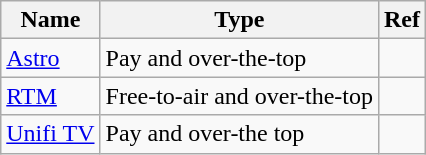<table class="wikitable sortable">
<tr>
<th>Name</th>
<th>Type</th>
<th>Ref</th>
</tr>
<tr>
<td><a href='#'>Astro</a></td>
<td>Pay and over-the-top</td>
<td></td>
</tr>
<tr>
<td><a href='#'>RTM</a></td>
<td>Free-to-air and over-the-top</td>
<td></td>
</tr>
<tr>
<td><a href='#'>Unifi TV</a></td>
<td>Pay and over-the top</td>
<td></td>
</tr>
</table>
